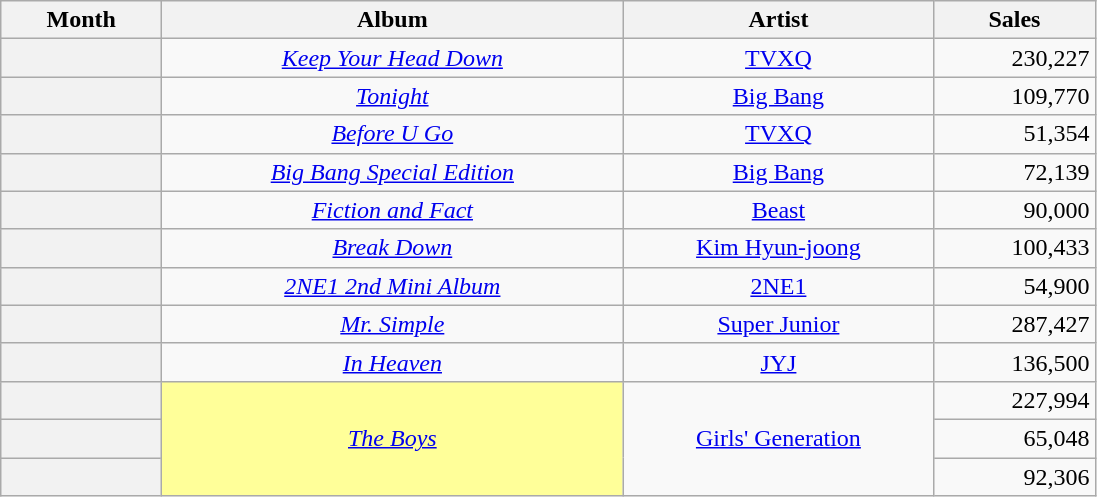<table class="wikitable plainrowheaders sortable" style="text-align:center">
<tr>
<th scope="col" width="100">Month</th>
<th scope="col" width="300">Album</th>
<th scope="col" width="200">Artist</th>
<th scope="col" width="100">Sales</th>
</tr>
<tr>
<th scope="row"></th>
<td><em><a href='#'>Keep Your Head Down</a></em></td>
<td><a href='#'>TVXQ</a></td>
<td style="text-align:right">230,227</td>
</tr>
<tr>
<th scope="row"></th>
<td><em><a href='#'>Tonight</a></em></td>
<td><a href='#'>Big Bang</a></td>
<td style="text-align:right">109,770</td>
</tr>
<tr>
<th scope="row"></th>
<td><em><a href='#'>Before U Go</a></em></td>
<td><a href='#'>TVXQ</a></td>
<td style="text-align:right">51,354</td>
</tr>
<tr>
<th scope="row"></th>
<td><em><a href='#'>Big Bang Special Edition</a></em></td>
<td><a href='#'>Big Bang</a></td>
<td style="text-align:right">72,139</td>
</tr>
<tr>
<th scope="row"></th>
<td><em><a href='#'>Fiction and Fact</a></em></td>
<td><a href='#'>Beast</a></td>
<td style="text-align:right">90,000</td>
</tr>
<tr>
<th scope="row"></th>
<td><em><a href='#'>Break Down</a></em></td>
<td><a href='#'>Kim Hyun-joong</a></td>
<td style="text-align:right">100,433</td>
</tr>
<tr>
<th scope="row"></th>
<td><em><a href='#'>2NE1 2nd Mini Album</a></em></td>
<td><a href='#'>2NE1</a></td>
<td style="text-align:right">54,900</td>
</tr>
<tr>
<th scope="row"></th>
<td><em><a href='#'>Mr. Simple</a></em></td>
<td><a href='#'>Super Junior</a></td>
<td style="text-align:right">287,427</td>
</tr>
<tr>
<th scope="row"></th>
<td><em><a href='#'>In Heaven</a></em></td>
<td><a href='#'>JYJ</a></td>
<td style="text-align:right">136,500</td>
</tr>
<tr>
<th scope="row"></th>
<td rowspan="3" style="background-color:#FFFF99"><em><a href='#'>The Boys</a></em> </td>
<td rowspan="3"><a href='#'>Girls' Generation</a></td>
<td style="text-align:right">227,994</td>
</tr>
<tr>
<th scope="row"></th>
<td style="text-align:right">65,048</td>
</tr>
<tr>
<th scope="row"></th>
<td style="text-align:right">92,306</td>
</tr>
</table>
